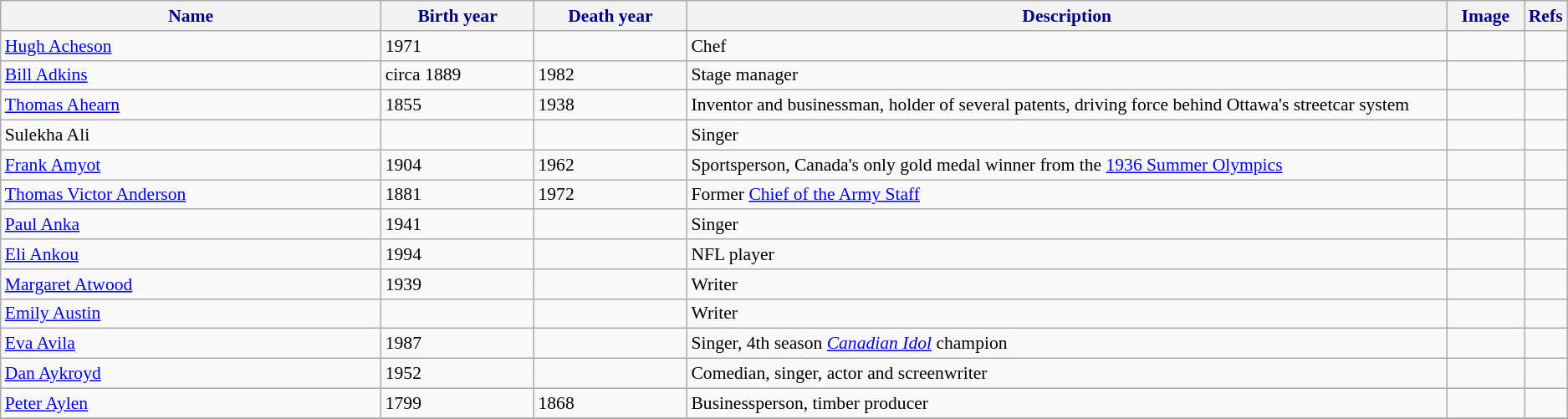<table class="wikitable" style="font-size:90%;">
<tr>
<th style="background-color:#f2f2f2; color: #000080" width="25%">Name</th>
<th style="background-color:#f2f2f2; color: #000080" width="10%">Birth year</th>
<th style="background-color:#f2f2f2; color: #000080" width="10%">Death year</th>
<th style="background-color:#f2f2f2; color: #000080" width="50%">Description</th>
<th style="background-color:#f2f2f2; color: #000080" width="5%">Image</th>
<th style="background-color:#f2f2f2; color: #000080" width="5%">Refs</th>
</tr>
<tr>
<td><a href='#'>Hugh Acheson</a></td>
<td>1971</td>
<td></td>
<td>Chef</td>
<td></td>
<td></td>
</tr>
<tr>
<td><a href='#'>Bill Adkins</a></td>
<td>circa 1889</td>
<td>1982</td>
<td>Stage manager</td>
<td></td>
<td></td>
</tr>
<tr>
<td><a href='#'>Thomas Ahearn</a></td>
<td>1855</td>
<td>1938</td>
<td>Inventor and businessman, holder of several patents, driving force behind Ottawa's streetcar system</td>
<td></td>
<td></td>
</tr>
<tr>
<td>Sulekha Ali</td>
<td></td>
<td></td>
<td>Singer</td>
<td></td>
<td></td>
</tr>
<tr>
<td><a href='#'>Frank Amyot</a></td>
<td>1904</td>
<td>1962</td>
<td>Sportsperson, Canada's only gold medal winner from the <a href='#'>1936 Summer Olympics</a></td>
<td></td>
<td></td>
</tr>
<tr>
<td><a href='#'>Thomas Victor Anderson</a></td>
<td>1881</td>
<td>1972</td>
<td>Former <a href='#'>Chief of the Army Staff</a></td>
<td></td>
<td></td>
</tr>
<tr>
<td><a href='#'>Paul Anka</a></td>
<td>1941</td>
<td></td>
<td>Singer</td>
<td></td>
<td></td>
</tr>
<tr>
<td><a href='#'>Eli Ankou</a></td>
<td>1994</td>
<td></td>
<td>NFL player</td>
<td></td>
<td></td>
</tr>
<tr>
<td><a href='#'>Margaret Atwood</a></td>
<td>1939</td>
<td></td>
<td>Writer</td>
<td></td>
<td></td>
</tr>
<tr>
<td><a href='#'>Emily Austin</a></td>
<td></td>
<td></td>
<td>Writer</td>
<td></td>
<td></td>
</tr>
<tr>
<td><a href='#'>Eva Avila</a></td>
<td>1987</td>
<td></td>
<td>Singer, 4th season <em><a href='#'>Canadian Idol</a></em> champion</td>
<td></td>
<td></td>
</tr>
<tr>
<td><a href='#'>Dan Aykroyd</a></td>
<td>1952</td>
<td></td>
<td>Comedian, singer, actor and screenwriter</td>
<td></td>
<td></td>
</tr>
<tr>
<td><a href='#'>Peter Aylen</a></td>
<td>1799</td>
<td>1868</td>
<td>Businessperson, timber producer</td>
<td></td>
<td></td>
</tr>
<tr>
</tr>
</table>
